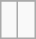<table class="wikitable">
<tr align="center">
</tr>
<tr align="center">
<td> </td>
<td> </td>
</tr>
</table>
